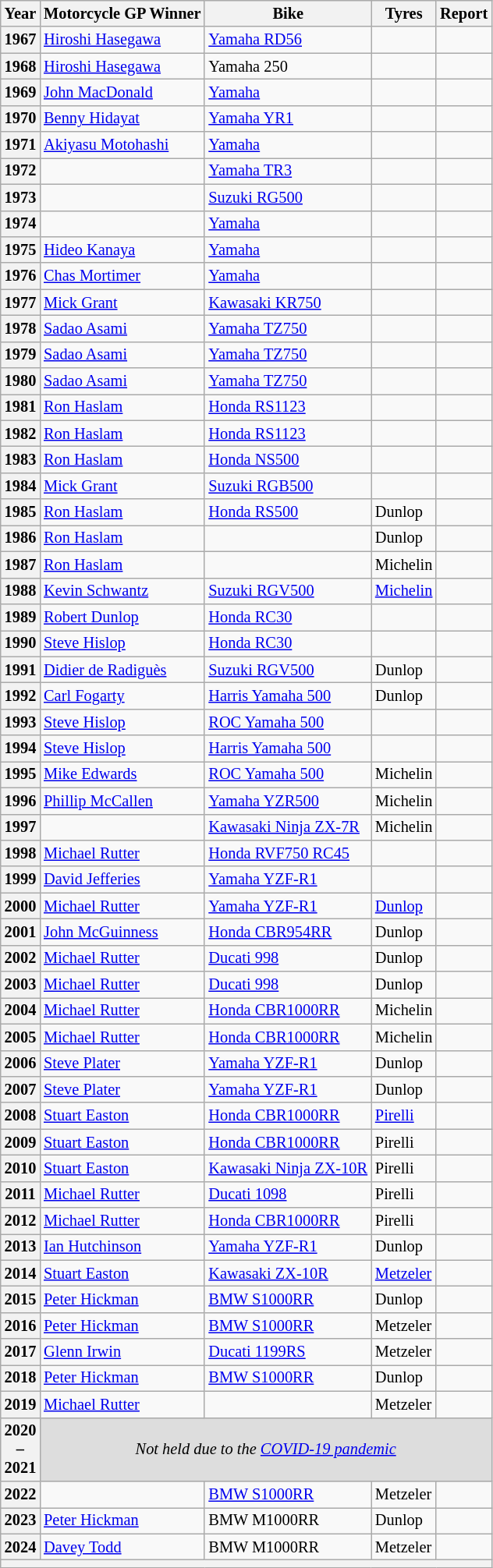<table class="wikitable" style="font-size: 85%;">
<tr>
<th>Year</th>
<th>Motorcycle GP Winner</th>
<th>Bike</th>
<th>Tyres</th>
<th>Report</th>
</tr>
<tr>
<th>1967</th>
<td> <a href='#'>Hiroshi Hasegawa</a></td>
<td><a href='#'>Yamaha RD56</a></td>
<td></td>
<td></td>
</tr>
<tr>
<th>1968</th>
<td> <a href='#'>Hiroshi Hasegawa</a></td>
<td>Yamaha 250</td>
<td></td>
<td></td>
</tr>
<tr>
<th>1969</th>
<td> <a href='#'>John MacDonald</a></td>
<td><a href='#'>Yamaha</a></td>
<td></td>
<td></td>
</tr>
<tr>
<th>1970</th>
<td> <a href='#'>Benny Hidayat</a></td>
<td><a href='#'>Yamaha YR1</a></td>
<td></td>
<td></td>
</tr>
<tr>
<th>1971</th>
<td> <a href='#'>Akiyasu Motohashi</a></td>
<td><a href='#'>Yamaha</a></td>
<td></td>
<td></td>
</tr>
<tr>
<th>1972</th>
<td> </td>
<td><a href='#'>Yamaha TR3</a></td>
<td></td>
<td></td>
</tr>
<tr>
<th>1973</th>
<td> </td>
<td><a href='#'>Suzuki RG500</a></td>
<td></td>
<td></td>
</tr>
<tr>
<th>1974</th>
<td> </td>
<td><a href='#'>Yamaha</a></td>
<td></td>
<td></td>
</tr>
<tr>
<th>1975</th>
<td> <a href='#'>Hideo Kanaya</a></td>
<td><a href='#'>Yamaha</a></td>
<td></td>
<td></td>
</tr>
<tr>
<th>1976</th>
<td> <a href='#'>Chas Mortimer</a></td>
<td><a href='#'>Yamaha</a></td>
<td></td>
<td></td>
</tr>
<tr>
<th>1977</th>
<td> <a href='#'>Mick Grant</a></td>
<td><a href='#'>Kawasaki KR750</a></td>
<td></td>
<td></td>
</tr>
<tr>
<th>1978</th>
<td> <a href='#'>Sadao Asami</a></td>
<td><a href='#'>Yamaha TZ750</a></td>
<td></td>
<td></td>
</tr>
<tr>
<th>1979</th>
<td> <a href='#'>Sadao Asami</a></td>
<td><a href='#'>Yamaha TZ750</a></td>
<td></td>
<td></td>
</tr>
<tr>
<th>1980</th>
<td> <a href='#'>Sadao Asami</a></td>
<td><a href='#'>Yamaha TZ750</a></td>
<td></td>
<td></td>
</tr>
<tr>
<th>1981</th>
<td> <a href='#'>Ron Haslam</a></td>
<td><a href='#'>Honda RS1123</a></td>
<td></td>
<td></td>
</tr>
<tr>
<th>1982</th>
<td> <a href='#'>Ron Haslam</a></td>
<td><a href='#'>Honda RS1123</a></td>
<td></td>
<td></td>
</tr>
<tr>
<th>1983</th>
<td> <a href='#'>Ron Haslam</a></td>
<td><a href='#'>Honda NS500</a></td>
<td></td>
<td></td>
</tr>
<tr>
<th>1984</th>
<td> <a href='#'>Mick Grant</a></td>
<td><a href='#'>Suzuki RGB500</a></td>
<td></td>
<td></td>
</tr>
<tr>
<th>1985</th>
<td> <a href='#'>Ron Haslam</a></td>
<td><a href='#'>Honda RS500</a></td>
<td>Dunlop</td>
<td></td>
</tr>
<tr>
<th>1986</th>
<td> <a href='#'>Ron Haslam</a></td>
<td></td>
<td>Dunlop</td>
<td></td>
</tr>
<tr>
<th>1987</th>
<td> <a href='#'>Ron Haslam</a></td>
<td></td>
<td>Michelin</td>
<td></td>
</tr>
<tr>
<th>1988</th>
<td> <a href='#'>Kevin Schwantz</a></td>
<td><a href='#'>Suzuki RGV500</a></td>
<td><a href='#'>Michelin</a></td>
<td></td>
</tr>
<tr>
<th>1989</th>
<td> <a href='#'>Robert Dunlop</a></td>
<td><a href='#'>Honda RC30</a></td>
<td></td>
<td></td>
</tr>
<tr>
<th>1990</th>
<td> <a href='#'>Steve Hislop</a></td>
<td><a href='#'>Honda RC30</a></td>
<td></td>
<td></td>
</tr>
<tr>
<th>1991</th>
<td> <a href='#'>Didier de Radiguès</a></td>
<td><a href='#'>Suzuki RGV500</a></td>
<td>Dunlop</td>
<td></td>
</tr>
<tr>
<th>1992</th>
<td> <a href='#'>Carl Fogarty</a></td>
<td><a href='#'>Harris Yamaha 500</a></td>
<td>Dunlop</td>
<td></td>
</tr>
<tr>
<th>1993</th>
<td> <a href='#'>Steve Hislop</a></td>
<td><a href='#'>ROC Yamaha 500</a></td>
<td></td>
<td></td>
</tr>
<tr>
<th>1994</th>
<td> <a href='#'>Steve Hislop</a></td>
<td><a href='#'>Harris Yamaha 500</a></td>
<td></td>
<td></td>
</tr>
<tr>
<th>1995</th>
<td> <a href='#'>Mike Edwards</a></td>
<td><a href='#'>ROC Yamaha 500</a></td>
<td>Michelin</td>
<td></td>
</tr>
<tr>
<th>1996</th>
<td> <a href='#'>Phillip McCallen</a></td>
<td><a href='#'>Yamaha YZR500</a></td>
<td>Michelin</td>
<td></td>
</tr>
<tr>
<th>1997</th>
<td> </td>
<td><a href='#'>Kawasaki Ninja ZX-7R</a></td>
<td>Michelin</td>
<td></td>
</tr>
<tr>
<th>1998</th>
<td> <a href='#'>Michael Rutter</a></td>
<td><a href='#'>Honda RVF750 RC45</a></td>
<td></td>
<td></td>
</tr>
<tr>
<th>1999</th>
<td> <a href='#'>David Jefferies</a></td>
<td><a href='#'>Yamaha YZF-R1</a></td>
<td></td>
<td></td>
</tr>
<tr>
<th>2000</th>
<td> <a href='#'>Michael Rutter</a></td>
<td><a href='#'>Yamaha YZF-R1</a></td>
<td><a href='#'>Dunlop</a></td>
<td></td>
</tr>
<tr>
<th>2001</th>
<td> <a href='#'>John McGuinness</a></td>
<td><a href='#'>Honda CBR954RR</a></td>
<td>Dunlop</td>
<td></td>
</tr>
<tr>
<th>2002</th>
<td> <a href='#'>Michael Rutter</a></td>
<td><a href='#'>Ducati 998</a></td>
<td>Dunlop</td>
<td></td>
</tr>
<tr>
<th>2003</th>
<td> <a href='#'>Michael Rutter</a></td>
<td><a href='#'>Ducati 998</a></td>
<td>Dunlop</td>
<td></td>
</tr>
<tr>
<th>2004</th>
<td> <a href='#'>Michael Rutter</a></td>
<td><a href='#'>Honda CBR1000RR</a></td>
<td>Michelin</td>
<td></td>
</tr>
<tr>
<th>2005</th>
<td> <a href='#'>Michael Rutter</a></td>
<td><a href='#'>Honda CBR1000RR</a></td>
<td>Michelin</td>
<td></td>
</tr>
<tr>
<th>2006</th>
<td> <a href='#'>Steve Plater</a></td>
<td><a href='#'>Yamaha YZF-R1</a></td>
<td>Dunlop</td>
<td></td>
</tr>
<tr>
<th>2007</th>
<td> <a href='#'>Steve Plater</a></td>
<td><a href='#'>Yamaha YZF-R1</a></td>
<td>Dunlop</td>
<td></td>
</tr>
<tr>
<th>2008</th>
<td> <a href='#'>Stuart Easton</a></td>
<td><a href='#'>Honda CBR1000RR</a></td>
<td><a href='#'>Pirelli</a></td>
<td></td>
</tr>
<tr>
<th>2009</th>
<td> <a href='#'>Stuart Easton</a></td>
<td><a href='#'>Honda CBR1000RR</a></td>
<td>Pirelli</td>
<td></td>
</tr>
<tr>
<th>2010</th>
<td> <a href='#'>Stuart Easton</a></td>
<td><a href='#'>Kawasaki Ninja ZX-10R</a></td>
<td>Pirelli</td>
<td></td>
</tr>
<tr>
<th>2011</th>
<td> <a href='#'>Michael Rutter</a></td>
<td><a href='#'>Ducati 1098</a></td>
<td>Pirelli</td>
<td></td>
</tr>
<tr>
<th>2012</th>
<td> <a href='#'>Michael Rutter</a></td>
<td><a href='#'>Honda CBR1000RR</a></td>
<td>Pirelli</td>
<td></td>
</tr>
<tr>
<th>2013</th>
<td> <a href='#'>Ian Hutchinson</a></td>
<td><a href='#'>Yamaha YZF-R1</a></td>
<td>Dunlop</td>
<td></td>
</tr>
<tr>
<th>2014</th>
<td> <a href='#'>Stuart Easton</a></td>
<td><a href='#'>Kawasaki ZX-10R</a></td>
<td><a href='#'>Metzeler</a></td>
<td></td>
</tr>
<tr>
<th>2015</th>
<td> <a href='#'>Peter Hickman</a></td>
<td><a href='#'>BMW S1000RR</a></td>
<td>Dunlop</td>
<td></td>
</tr>
<tr>
<th>2016</th>
<td> <a href='#'>Peter Hickman</a></td>
<td><a href='#'>BMW S1000RR</a></td>
<td>Metzeler</td>
<td></td>
</tr>
<tr>
<th>2017</th>
<td> <a href='#'>Glenn Irwin</a></td>
<td><a href='#'>Ducati 1199RS</a></td>
<td>Metzeler</td>
<td></td>
</tr>
<tr>
<th>2018</th>
<td> <a href='#'>Peter Hickman</a></td>
<td><a href='#'>BMW S1000RR</a></td>
<td>Dunlop</td>
<td></td>
</tr>
<tr>
<th>2019</th>
<td> <a href='#'>Michael Rutter</a></td>
<td></td>
<td>Metzeler</td>
<td></td>
</tr>
<tr style="background:#ddd;">
<th>2020<br>–<br>2021</th>
<td colspan="5" align="center"><em>Not held due to the <a href='#'>COVID-19 pandemic</a></em></td>
</tr>
<tr>
<th>2022</th>
<td> </td>
<td><a href='#'>BMW S1000RR</a></td>
<td>Metzeler</td>
<td></td>
</tr>
<tr>
<th>2023</th>
<td> <a href='#'>Peter Hickman</a></td>
<td>BMW M1000RR</td>
<td>Dunlop</td>
<td></td>
</tr>
<tr>
<th>2024</th>
<td> <a href='#'>Davey Todd</a></td>
<td>BMW M1000RR</td>
<td>Metzeler</td>
<td></td>
</tr>
<tr>
<th colspan="5"></th>
</tr>
</table>
